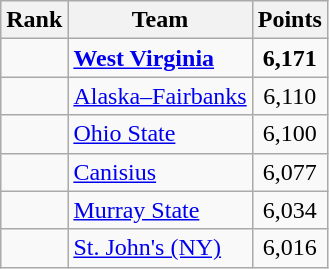<table class="wikitable sortable" style="text-align:center">
<tr>
<th>Rank</th>
<th>Team</th>
<th>Points</th>
</tr>
<tr>
<td></td>
<td align=left><strong><a href='#'>West Virginia</a></strong></td>
<td><strong>6,171</strong></td>
</tr>
<tr>
<td></td>
<td align=left><a href='#'>Alaska–Fairbanks</a></td>
<td>6,110</td>
</tr>
<tr>
<td></td>
<td align=left><a href='#'>Ohio State</a></td>
<td>6,100</td>
</tr>
<tr>
<td></td>
<td align=left><a href='#'>Canisius</a></td>
<td>6,077</td>
</tr>
<tr>
<td></td>
<td align=left><a href='#'>Murray State</a></td>
<td>6,034</td>
</tr>
<tr>
<td></td>
<td align=left><a href='#'>St. John's (NY)</a></td>
<td>6,016</td>
</tr>
</table>
